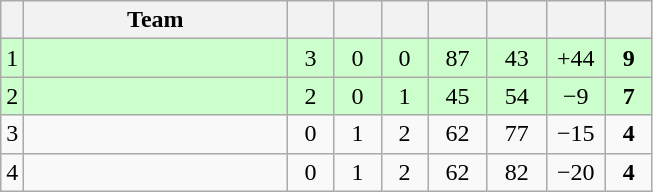<table class="wikitable" style="text-align:center;">
<tr>
<th style="width:1.5.em;"></th>
<th style="width:10.5em;">Team</th>
<th style="width:1.5em;"></th>
<th style="width:1.5em;"></th>
<th style="width:1.5em;"></th>
<th style="width:2.0em;"></th>
<th style="width:2.0em;"></th>
<th style="width:2.0em;"></th>
<th style="width:1.5em;"></th>
</tr>
<tr bgcolor=#cfc>
<td>1</td>
<td align="left"></td>
<td>3</td>
<td>0</td>
<td>0</td>
<td>87</td>
<td>43</td>
<td>+44</td>
<td><strong>9</strong></td>
</tr>
<tr bgcolor=#cfc>
<td>2</td>
<td align="left"></td>
<td>2</td>
<td>0</td>
<td>1</td>
<td>45</td>
<td>54</td>
<td>−9</td>
<td><strong>7</strong></td>
</tr>
<tr>
<td>3</td>
<td align="left"></td>
<td>0</td>
<td>1</td>
<td>2</td>
<td>62</td>
<td>77</td>
<td>−15</td>
<td><strong>4</strong></td>
</tr>
<tr>
<td>4</td>
<td align="left"></td>
<td>0</td>
<td>1</td>
<td>2</td>
<td>62</td>
<td>82</td>
<td>−20</td>
<td><strong>4</strong></td>
</tr>
</table>
